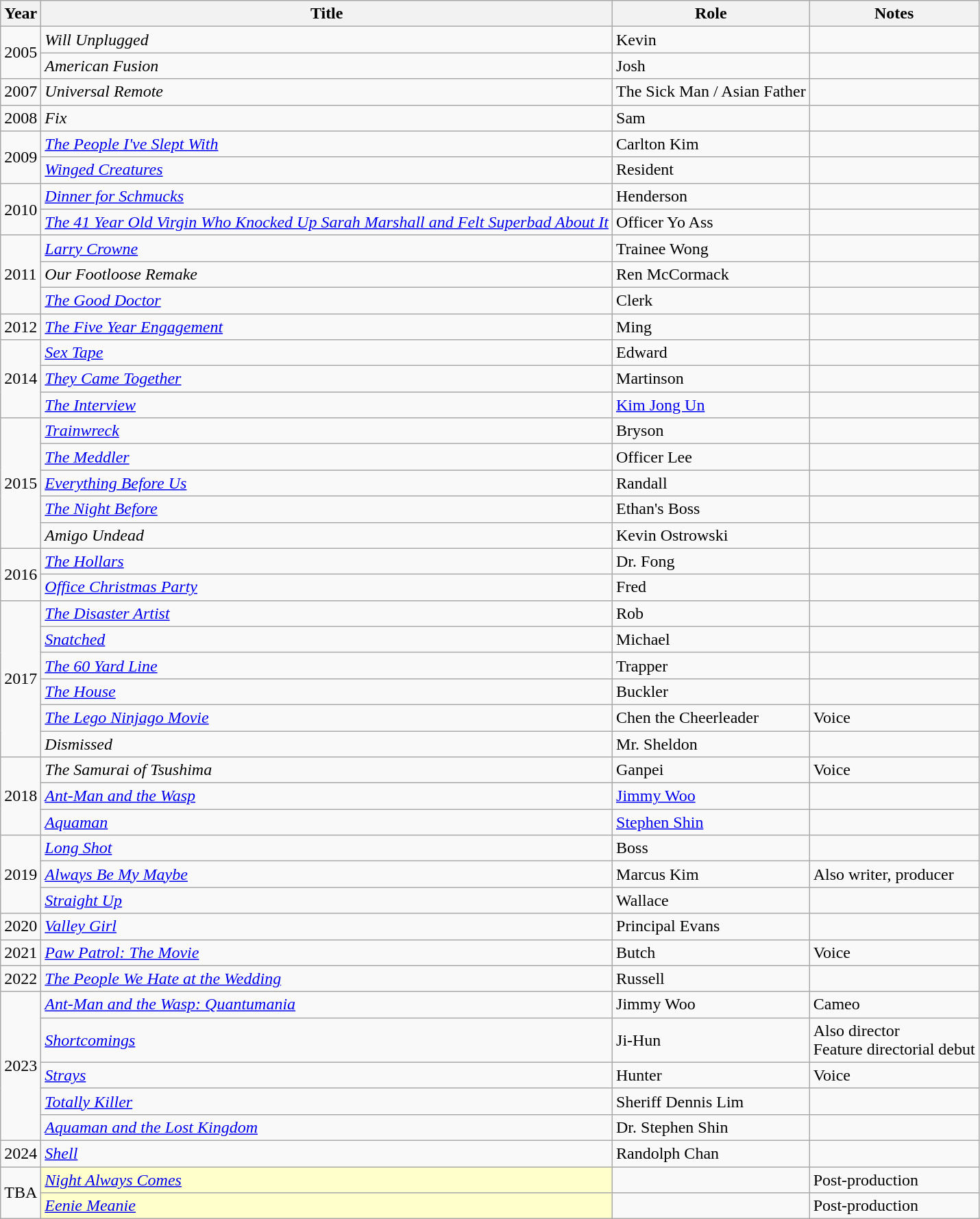<table class="wikitable plainrowheaders sortable">
<tr>
<th scope="col">Year</th>
<th scope="col">Title</th>
<th scope="col" class="unsortable">Role</th>
<th scope="col" class="unsortable">Notes</th>
</tr>
<tr>
<td rowspan=2>2005</td>
<td scope="row"><em>Will Unplugged</em></td>
<td>Kevin</td>
<td></td>
</tr>
<tr>
<td scope="row"><em>American Fusion</em></td>
<td>Josh</td>
<td></td>
</tr>
<tr>
<td>2007</td>
<td scope="row"><em>Universal Remote</em></td>
<td>The Sick Man / Asian Father</td>
<td></td>
</tr>
<tr>
<td>2008</td>
<td scope="row"><em>Fix</em></td>
<td>Sam</td>
<td></td>
</tr>
<tr>
<td rowspan=2>2009</td>
<td scope="row"><em><a href='#'>The People I've Slept With</a></em></td>
<td>Carlton Kim</td>
<td></td>
</tr>
<tr>
<td scope="row"><em><a href='#'>Winged Creatures</a></em></td>
<td>Resident</td>
<td></td>
</tr>
<tr>
<td rowspan="2">2010</td>
<td scope="row"><em><a href='#'>Dinner for Schmucks</a></em></td>
<td>Henderson</td>
<td></td>
</tr>
<tr>
<td scope="row"><em><a href='#'>The 41 Year Old Virgin Who Knocked Up Sarah Marshall and Felt Superbad About It</a></em></td>
<td>Officer Yo Ass</td>
<td></td>
</tr>
<tr>
<td rowspan=3>2011</td>
<td scope="row"><em><a href='#'>Larry Crowne</a></em></td>
<td>Trainee Wong</td>
<td></td>
</tr>
<tr>
<td scope="row"><em>Our Footloose Remake</em></td>
<td>Ren McCormack</td>
<td></td>
</tr>
<tr>
<td scope="row"><em><a href='#'>The Good Doctor</a></em></td>
<td>Clerk</td>
<td></td>
</tr>
<tr>
<td>2012</td>
<td scope="row"><em><a href='#'>The Five Year Engagement</a></em></td>
<td>Ming</td>
<td></td>
</tr>
<tr>
<td rowspan="3">2014</td>
<td scope="row"><em><a href='#'>Sex Tape</a></em></td>
<td>Edward</td>
</tr>
<tr>
<td scope="row"><em><a href='#'>They Came Together</a></em></td>
<td>Martinson</td>
<td></td>
</tr>
<tr>
<td scope="row"><em><a href='#'>The Interview</a></em></td>
<td><a href='#'>Kim Jong Un</a></td>
<td></td>
</tr>
<tr>
<td rowspan="5">2015</td>
<td scope="row"><em><a href='#'>Trainwreck</a></em></td>
<td>Bryson</td>
<td></td>
</tr>
<tr>
<td scope="row"><em><a href='#'>The Meddler</a></em></td>
<td>Officer Lee</td>
<td></td>
</tr>
<tr>
<td scope="row"><em><a href='#'>Everything Before Us</a></em></td>
<td>Randall</td>
<td></td>
</tr>
<tr>
<td scope="row"><em><a href='#'>The Night Before</a></em></td>
<td>Ethan's Boss</td>
<td></td>
</tr>
<tr>
<td scope="row"><em>Amigo Undead</em></td>
<td>Kevin Ostrowski</td>
<td></td>
</tr>
<tr>
<td rowspan="2">2016</td>
<td scope="row"><em><a href='#'>The Hollars</a></em></td>
<td>Dr. Fong</td>
<td></td>
</tr>
<tr>
<td scope="row"><em><a href='#'>Office Christmas Party</a></em></td>
<td>Fred</td>
<td></td>
</tr>
<tr>
<td rowspan="6">2017</td>
<td scope="row"><em><a href='#'>The Disaster Artist</a></em></td>
<td>Rob</td>
<td></td>
</tr>
<tr>
<td scope="row"><em><a href='#'>Snatched</a></em></td>
<td>Michael</td>
<td></td>
</tr>
<tr>
<td scope="row"><em><a href='#'>The 60 Yard Line</a></em></td>
<td>Trapper</td>
<td></td>
</tr>
<tr>
<td scope="row"><em><a href='#'>The House</a></em></td>
<td>Buckler</td>
<td></td>
</tr>
<tr>
<td scope="row"><em><a href='#'>The Lego Ninjago Movie</a></em></td>
<td>Chen the Cheerleader</td>
<td>Voice</td>
</tr>
<tr>
<td scope="row"><em>Dismissed</em></td>
<td>Mr. Sheldon</td>
<td></td>
</tr>
<tr>
<td rowspan="3">2018</td>
<td scope="row"><em>The Samurai of Tsushima</em></td>
<td>Ganpei</td>
<td>Voice</td>
</tr>
<tr>
<td scope="row"><em><a href='#'>Ant-Man and the Wasp</a></em></td>
<td><a href='#'>Jimmy Woo</a></td>
<td></td>
</tr>
<tr>
<td scope="row"><em><a href='#'>Aquaman</a></em></td>
<td><a href='#'>Stephen Shin</a></td>
<td></td>
</tr>
<tr>
<td rowspan="3">2019</td>
<td scope="row"><em><a href='#'>Long Shot</a></em></td>
<td>Boss</td>
<td></td>
</tr>
<tr>
<td scope="row"><em><a href='#'>Always Be My Maybe</a></em></td>
<td>Marcus Kim</td>
<td>Also writer, producer</td>
</tr>
<tr>
<td scope="row"><em><a href='#'>Straight Up</a></em></td>
<td>Wallace</td>
<td></td>
</tr>
<tr>
<td>2020</td>
<td scope="row"><em><a href='#'>Valley Girl</a></em></td>
<td>Principal Evans</td>
<td></td>
</tr>
<tr>
<td>2021</td>
<td scope="row"><em><a href='#'>Paw Patrol: The Movie</a></em></td>
<td>Butch</td>
<td>Voice</td>
</tr>
<tr>
<td>2022</td>
<td scope="row"><em><a href='#'>The People We Hate at the Wedding</a></em></td>
<td>Russell</td>
<td></td>
</tr>
<tr>
<td rowspan="5">2023</td>
<td scope="row"><em><a href='#'>Ant-Man and the Wasp: Quantumania</a></em></td>
<td>Jimmy Woo</td>
<td>Cameo</td>
</tr>
<tr>
<td scope="row"><em><a href='#'>Shortcomings</a></em></td>
<td>Ji-Hun</td>
<td>Also director <br>Feature directorial debut</td>
</tr>
<tr>
<td scope="row"><em><a href='#'>Strays</a></em></td>
<td>Hunter</td>
<td>Voice</td>
</tr>
<tr>
<td scope="row"><em><a href='#'>Totally Killer</a></em></td>
<td>Sheriff Dennis Lim</td>
<td></td>
</tr>
<tr>
<td scope="row"><em><a href='#'>Aquaman and the Lost Kingdom</a></em></td>
<td>Dr. Stephen Shin</td>
<td></td>
</tr>
<tr>
<td>2024</td>
<td scope="row"><em><a href='#'>Shell</a></em></td>
<td>Randolph Chan</td>
<td></td>
</tr>
<tr>
<td rowspan="2">TBA</td>
<td style="background:#FFFFCC;" scope="row"><em><a href='#'>Night Always Comes</a></em> </td>
<td></td>
<td>Post-production</td>
</tr>
<tr>
<td style="background:#FFFFCC;" scope="row"><em><a href='#'>Eenie Meanie</a></em> </td>
<td></td>
<td>Post-production</td>
</tr>
</table>
